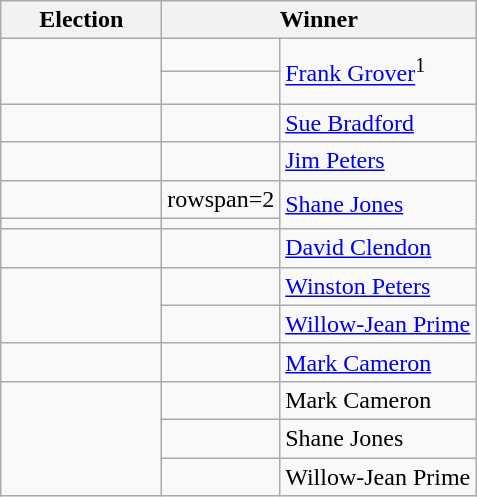<table class=wikitable>
<tr>
<th width=100>Election</th>
<th width=175 colspan=2>Winner</th>
</tr>
<tr>
<td rowspan=2 height=36></td>
<td></td>
<td rowspan=2><a href='#'>Frank Grover</a><sup>1</sup></td>
</tr>
<tr>
<td></td>
</tr>
<tr>
<td></td>
<td></td>
<td><a href='#'>Sue Bradford</a></td>
</tr>
<tr>
<td></td>
<td></td>
<td><a href='#'>Jim Peters</a></td>
</tr>
<tr>
<td></td>
<td>rowspan=2 </td>
<td rowspan=2><a href='#'>Shane Jones</a></td>
</tr>
<tr>
<td></td>
</tr>
<tr>
<td></td>
<td></td>
<td><a href='#'>David Clendon</a></td>
</tr>
<tr>
<td rowspan=2></td>
<td></td>
<td><a href='#'>Winston Peters</a></td>
</tr>
<tr>
<td></td>
<td><a href='#'>Willow-Jean Prime</a></td>
</tr>
<tr>
<td></td>
<td></td>
<td><a href='#'>Mark Cameron</a></td>
</tr>
<tr>
<td rowspan=3></td>
<td></td>
<td>Mark Cameron</td>
</tr>
<tr>
<td></td>
<td>Shane Jones</td>
</tr>
<tr>
<td></td>
<td>Willow-Jean Prime</td>
</tr>
</table>
